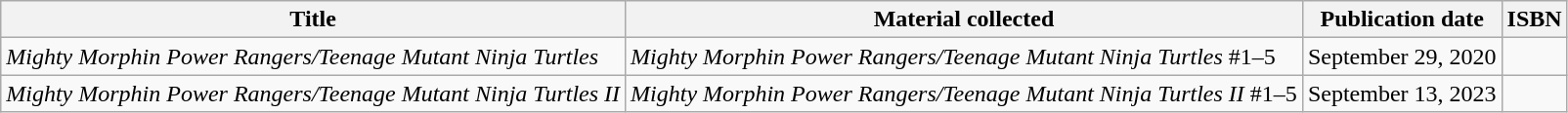<table class="wikitable">
<tr>
<th>Title</th>
<th>Material collected</th>
<th>Publication date</th>
<th>ISBN</th>
</tr>
<tr>
<td><em>Mighty Morphin Power Rangers/Teenage Mutant Ninja Turtles</em></td>
<td><em>Mighty Morphin Power Rangers/Teenage Mutant Ninja Turtles</em> #1–5</td>
<td>September 29, 2020</td>
<td></td>
</tr>
<tr>
<td><em>Mighty Morphin Power Rangers/Teenage Mutant Ninja Turtles II</em></td>
<td><em>Mighty Morphin Power Rangers/Teenage Mutant Ninja Turtles II</em> #1–5</td>
<td>September 13, 2023</td>
<td></td>
</tr>
</table>
